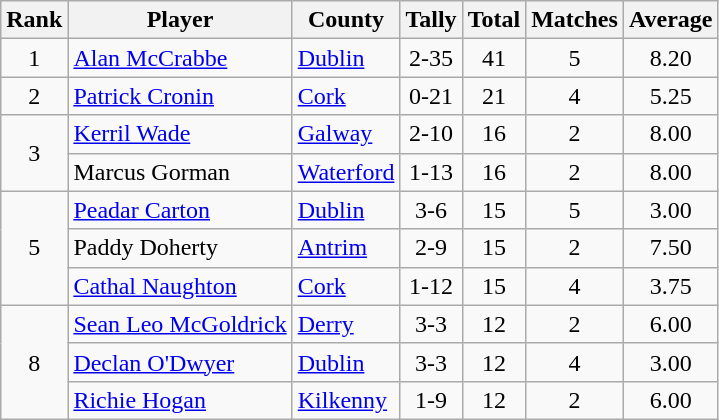<table class="wikitable">
<tr>
<th>Rank</th>
<th>Player</th>
<th>County</th>
<th>Tally</th>
<th>Total</th>
<th>Matches</th>
<th>Average</th>
</tr>
<tr>
<td rowspan=1 align=center>1</td>
<td><a href='#'>Alan McCrabbe</a></td>
<td><a href='#'>Dublin</a></td>
<td align=center>2-35</td>
<td align=center>41</td>
<td align=center>5</td>
<td align=center>8.20</td>
</tr>
<tr>
<td rowspan=1 align=center>2</td>
<td><a href='#'>Patrick Cronin</a></td>
<td><a href='#'>Cork</a></td>
<td align=center>0-21</td>
<td align=center>21</td>
<td align=center>4</td>
<td align=center>5.25</td>
</tr>
<tr>
<td rowspan=2 align=center>3</td>
<td><a href='#'>Kerril Wade</a></td>
<td><a href='#'>Galway</a></td>
<td align=center>2-10</td>
<td align=center>16</td>
<td align=center>2</td>
<td align=center>8.00</td>
</tr>
<tr>
<td>Marcus Gorman</td>
<td><a href='#'>Waterford</a></td>
<td align=center>1-13</td>
<td align=center>16</td>
<td align=center>2</td>
<td align=center>8.00</td>
</tr>
<tr>
<td rowspan=3 align=center>5</td>
<td><a href='#'>Peadar Carton</a></td>
<td><a href='#'>Dublin</a></td>
<td align=center>3-6</td>
<td align=center>15</td>
<td align=center>5</td>
<td align=center>3.00</td>
</tr>
<tr>
<td>Paddy Doherty</td>
<td><a href='#'>Antrim</a></td>
<td align=center>2-9</td>
<td align=center>15</td>
<td align=center>2</td>
<td align=center>7.50</td>
</tr>
<tr>
<td><a href='#'>Cathal Naughton</a></td>
<td><a href='#'>Cork</a></td>
<td align=center>1-12</td>
<td align=center>15</td>
<td align=center>4</td>
<td align=center>3.75</td>
</tr>
<tr>
<td rowspan=3 align=center>8</td>
<td><a href='#'>Sean Leo McGoldrick</a></td>
<td><a href='#'>Derry</a></td>
<td align=center>3-3</td>
<td align=center>12</td>
<td align=center>2</td>
<td align=center>6.00</td>
</tr>
<tr>
<td><a href='#'>Declan O'Dwyer</a></td>
<td><a href='#'>Dublin</a></td>
<td align=center>3-3</td>
<td align=center>12</td>
<td align=center>4</td>
<td align=center>3.00</td>
</tr>
<tr>
<td><a href='#'>Richie Hogan</a></td>
<td><a href='#'>Kilkenny</a></td>
<td align=center>1-9</td>
<td align=center>12</td>
<td align=center>2</td>
<td align=center>6.00</td>
</tr>
</table>
